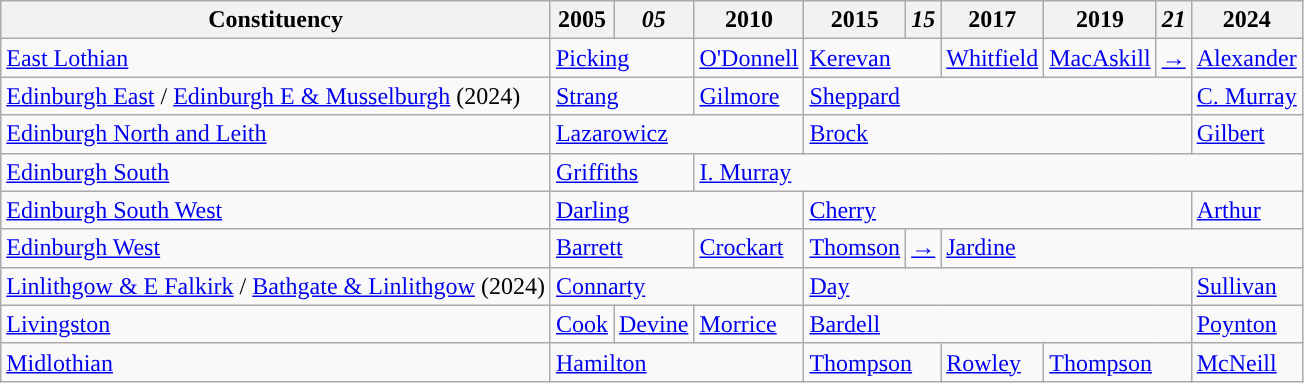<table class="wikitable">
<tr>
<th>Constituency</th>
<th>2005</th>
<th><em>05</em></th>
<th>2010</th>
<th>2015</th>
<th><em>15</em></th>
<th>2017</th>
<th>2019</th>
<th><em>21</em></th>
<th>2024</th>
</tr>
<tr>
<td><a href='#'>East Lothian</a></td>
<td colspan="2"><a href='#'>Picking</a></td>
<td><a href='#'>O'Donnell</a></td>
<td colspan="2"><a href='#'>Kerevan</a></td>
<td><a href='#'>Whitfield</a></td>
<td><a href='#'>MacAskill</a></td>
<td><a href='#'>→</a></td>
<td><a href='#'>Alexander</a></td>
</tr>
<tr>
<td><a href='#'>Edinburgh East</a> / <a href='#'>Edinburgh E & Musselburgh</a> (2024)</td>
<td colspan="2"><a href='#'>Strang</a></td>
<td><a href='#'>Gilmore</a></td>
<td colspan="5"><a href='#'>Sheppard</a></td>
<td><a href='#'>C. Murray</a></td>
</tr>
<tr>
<td><a href='#'>Edinburgh North and Leith</a></td>
<td colspan="3"><a href='#'>Lazarowicz</a></td>
<td colspan="5"><a href='#'>Brock</a></td>
<td><a href='#'>Gilbert</a></td>
</tr>
<tr>
<td><a href='#'>Edinburgh South</a></td>
<td colspan="2"><a href='#'>Griffiths</a></td>
<td colspan="7"><a href='#'>I. Murray</a></td>
</tr>
<tr>
<td><a href='#'>Edinburgh South West</a></td>
<td colspan="3"><a href='#'>Darling</a></td>
<td colspan="5"><a href='#'>Cherry</a></td>
<td><a href='#'>Arthur</a></td>
</tr>
<tr>
<td><a href='#'>Edinburgh West</a></td>
<td colspan="2"><a href='#'>Barrett</a></td>
<td><a href='#'>Crockart</a></td>
<td><a href='#'>Thomson</a></td>
<td><a href='#'>→</a></td>
<td colspan="4"><a href='#'>Jardine</a></td>
</tr>
<tr>
<td><a href='#'>Linlithgow & E Falkirk</a> / <a href='#'>Bathgate & Linlithgow</a> (2024)</td>
<td colspan="3"><a href='#'>Connarty</a></td>
<td colspan="5"><a href='#'>Day</a></td>
<td><a href='#'>Sullivan</a></td>
</tr>
<tr>
<td><a href='#'>Livingston</a></td>
<td><a href='#'>Cook</a></td>
<td><a href='#'>Devine</a></td>
<td><a href='#'>Morrice</a></td>
<td colspan="5"><a href='#'>Bardell</a></td>
<td><a href='#'>Poynton</a></td>
</tr>
<tr>
<td><a href='#'>Midlothian</a></td>
<td colspan="3"><a href='#'>Hamilton</a></td>
<td colspan="2"><a href='#'>Thompson</a></td>
<td><a href='#'>Rowley</a></td>
<td colspan="2"><a href='#'>Thompson</a></td>
<td><a href='#'>McNeill</a></td>
</tr>
</table>
